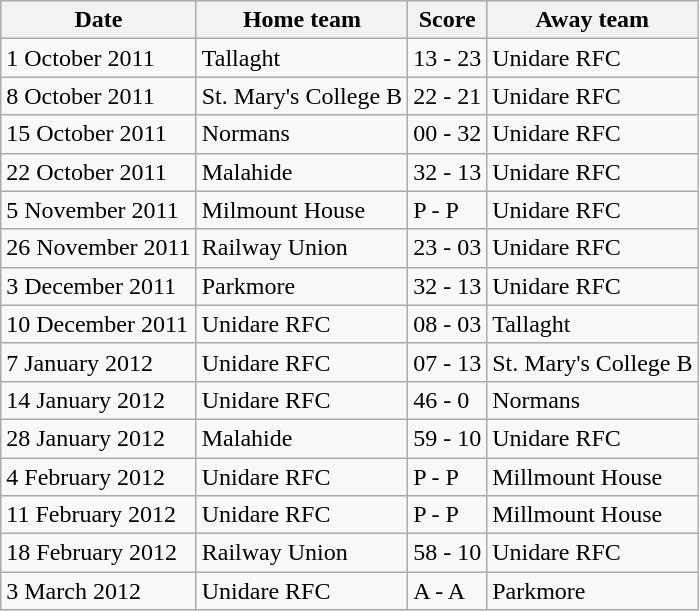<table class="wikitable">
<tr style="background:#efefef">
<th>Date</th>
<th>Home team</th>
<th>Score</th>
<th>Away team</th>
</tr>
<tr>
<td>1 October 2011</td>
<td>Tallaght</td>
<td>13 - 23</td>
<td>Unidare RFC</td>
</tr>
<tr>
<td>8 October 2011</td>
<td>St. Mary's College B</td>
<td>22 - 21</td>
<td>Unidare RFC</td>
</tr>
<tr>
<td>15 October 2011</td>
<td>Normans</td>
<td>00 - 32</td>
<td>Unidare RFC</td>
</tr>
<tr>
<td>22 October 2011</td>
<td>Malahide</td>
<td>32 - 13</td>
<td>Unidare RFC</td>
</tr>
<tr>
<td>5 November 2011</td>
<td>Milmount House</td>
<td>P - P</td>
<td>Unidare RFC</td>
</tr>
<tr>
<td>26 November 2011</td>
<td>Railway Union</td>
<td>23 - 03</td>
<td>Unidare RFC</td>
</tr>
<tr>
<td>3 December 2011</td>
<td>Parkmore</td>
<td>32 - 13</td>
<td>Unidare RFC</td>
</tr>
<tr>
<td>10 December 2011</td>
<td>Unidare RFC</td>
<td>08 - 03</td>
<td>Tallaght</td>
</tr>
<tr>
<td>7 January 2012</td>
<td>Unidare RFC</td>
<td>07 - 13</td>
<td>St. Mary's College B</td>
</tr>
<tr>
<td>14 January 2012</td>
<td>Unidare RFC</td>
<td>46 - 0</td>
<td>Normans</td>
</tr>
<tr>
<td>28 January 2012</td>
<td>Malahide</td>
<td>59 - 10</td>
<td>Unidare RFC</td>
</tr>
<tr>
<td>4 February 2012</td>
<td>Unidare RFC</td>
<td>P - P</td>
<td>Millmount House</td>
</tr>
<tr>
<td>11 February 2012</td>
<td>Unidare RFC</td>
<td>P - P</td>
<td>Millmount House</td>
</tr>
<tr>
<td>18 February 2012</td>
<td>Railway Union</td>
<td>58 - 10</td>
<td>Unidare RFC</td>
</tr>
<tr>
<td>3 March 2012</td>
<td>Unidare RFC</td>
<td>A - A</td>
<td>Parkmore</td>
</tr>
</table>
